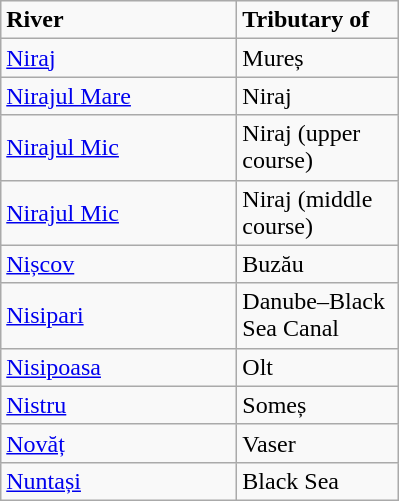<table class="wikitable">
<tr>
<td width="150pt"><strong>River</strong></td>
<td width="100pt"><strong>Tributary of</strong></td>
</tr>
<tr>
<td><a href='#'>Niraj</a></td>
<td>Mureș</td>
</tr>
<tr>
<td><a href='#'>Nirajul Mare</a></td>
<td>Niraj</td>
</tr>
<tr>
<td><a href='#'>Nirajul Mic</a></td>
<td>Niraj (upper course)</td>
</tr>
<tr>
<td><a href='#'>Nirajul Mic</a></td>
<td>Niraj (middle course)</td>
</tr>
<tr>
<td><a href='#'>Nișcov</a></td>
<td>Buzău</td>
</tr>
<tr>
<td><a href='#'>Nisipari</a></td>
<td>Danube–Black Sea Canal</td>
</tr>
<tr>
<td><a href='#'>Nisipoasa</a></td>
<td>Olt</td>
</tr>
<tr>
<td><a href='#'>Nistru</a></td>
<td>Someș</td>
</tr>
<tr>
<td><a href='#'>Novăț</a></td>
<td>Vaser</td>
</tr>
<tr>
<td><a href='#'>Nuntași</a></td>
<td>Black Sea</td>
</tr>
</table>
